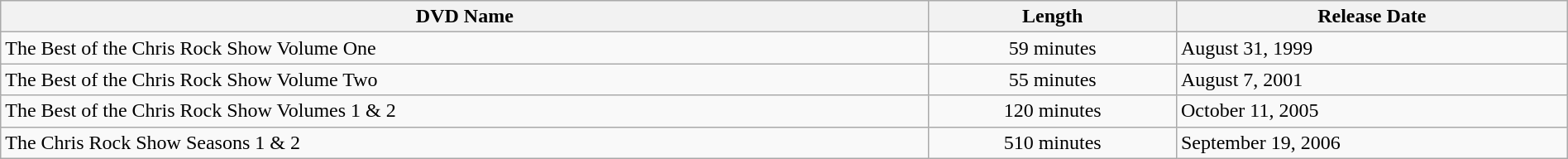<table class="wikitable plainrowheaders" style="width:100%;">
<tr>
<th>DVD Name</th>
<th>Length</th>
<th>Release Date</th>
</tr>
<tr>
<td>The Best of the Chris Rock Show Volume One</td>
<td style="text-align:center;">59 minutes</td>
<td>August 31, 1999</td>
</tr>
<tr>
<td>The Best of the Chris Rock Show Volume Two</td>
<td style="text-align:center;">55 minutes</td>
<td>August 7, 2001</td>
</tr>
<tr>
<td>The Best of the Chris Rock Show Volumes 1 & 2</td>
<td style="text-align:center;">120 minutes</td>
<td>October 11, 2005</td>
</tr>
<tr>
<td>The Chris Rock Show Seasons 1 & 2</td>
<td style="text-align:center;">510 minutes</td>
<td>September 19, 2006</td>
</tr>
</table>
